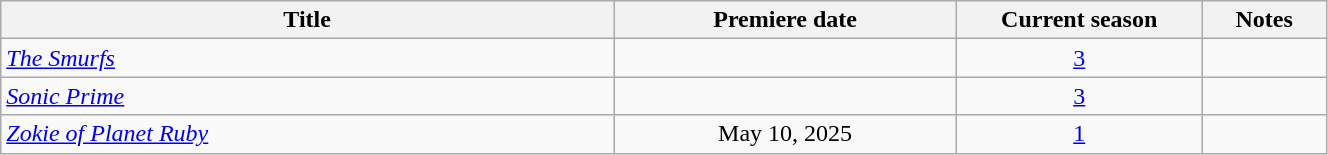<table class="wikitable plainrowheaders sortable" style="width:70%;text-align:center;">
<tr>
<th scope="col" style="width:25%;">Title</th>
<th scope="col" style="width:14%;">Premiere date</th>
<th scope="col" style="width:10%;">Current season</th>
<th class="unsortable" style="width:5%;">Notes</th>
</tr>
<tr>
<td scope="row" style="text-align:left;"><em><a href='#'>The Smurfs</a></em></td>
<td></td>
<td><a href='#'>3</a></td>
<td></td>
</tr>
<tr>
<td scope="row" style="text-align:left;"><em><a href='#'>Sonic Prime</a></em></td>
<td></td>
<td><a href='#'>3</a></td>
<td></td>
</tr>
<tr>
<td style="text-align: left;"><em><a href='#'>Zokie of Planet Ruby</a></em></td>
<td>May 10, 2025</td>
<td><a href='#'>1</a></td>
<td></td>
</tr>
</table>
